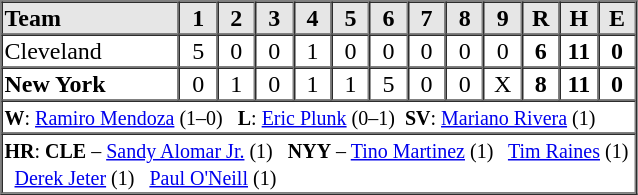<table border=1 cellspacing=0 width=425 style="margin-left:3em;">
<tr style="text-align:center; background-color:#e6e6e6;">
<th align=left width=28%>Team</th>
<th width=6%>1</th>
<th width=6%>2</th>
<th width=6%>3</th>
<th width=6%>4</th>
<th width=6%>5</th>
<th width=6%>6</th>
<th width=6%>7</th>
<th width=6%>8</th>
<th width=6%>9</th>
<th width=6%>R</th>
<th width=6%>H</th>
<th width=6%>E</th>
</tr>
<tr style="text-align:center;">
<td align=left>Cleveland</td>
<td>5</td>
<td>0</td>
<td>0</td>
<td>1</td>
<td>0</td>
<td>0</td>
<td>0</td>
<td>0</td>
<td>0</td>
<td><strong>6</strong></td>
<td><strong>11</strong></td>
<td><strong>0</strong></td>
</tr>
<tr style="text-align:center;">
<td align=left><strong>New York</strong></td>
<td>0</td>
<td>1</td>
<td>0</td>
<td>1</td>
<td>1</td>
<td>5</td>
<td>0</td>
<td>0</td>
<td>X</td>
<td><strong>8</strong></td>
<td><strong>11</strong></td>
<td><strong>0</strong></td>
</tr>
<tr style="text-align:left;">
<td colspan=13><small><strong>W</strong>: <a href='#'>Ramiro Mendoza</a> (1–0)   <strong>L</strong>: <a href='#'>Eric Plunk</a> (0–1)  <strong>SV</strong>: <a href='#'>Mariano Rivera</a> (1)</small></td>
</tr>
<tr style="text-align:left;">
<td colspan=13><small><strong>HR</strong>: <strong>CLE</strong> – <a href='#'>Sandy Alomar Jr.</a> (1)   <strong>NYY</strong> – <a href='#'>Tino Martinez</a> (1)   <a href='#'>Tim Raines</a> (1)   <a href='#'>Derek Jeter</a> (1)   <a href='#'>Paul O'Neill</a> (1)</small></td>
</tr>
</table>
